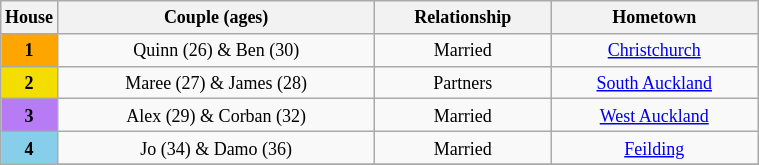<table class="wikitable" style="text-align: center; font-size: 9pt; line-height:16px; width:40%">
<tr valign="top">
<th colspan="1">House</th>
<th>Couple (ages)</th>
<th>Relationship</th>
<th>Hometown</th>
</tr>
<tr>
<th style="width:2%;background:orange; height:10px;">1</th>
<td>Quinn (26) & Ben (30)</td>
<td>Married</td>
<td><a href='#'>Christchurch</a></td>
</tr>
<tr>
<th style="width:2%;background:#f4de00; height:10px;">2</th>
<td>Maree (27) & James (28)</td>
<td>Partners</td>
<td><a href='#'>South Auckland</a></td>
</tr>
<tr>
<th style="width:2%;background:#B87BF6; height:10px;">3</th>
<td>Alex (29) & Corban (32)</td>
<td>Married</td>
<td><a href='#'>West Auckland</a></td>
</tr>
<tr>
<th style="width:2%;background:skyblue; height:10px;">4</th>
<td>Jo (34) & Damo (36)</td>
<td>Married</td>
<td><a href='#'>Feilding</a></td>
</tr>
<tr>
</tr>
</table>
